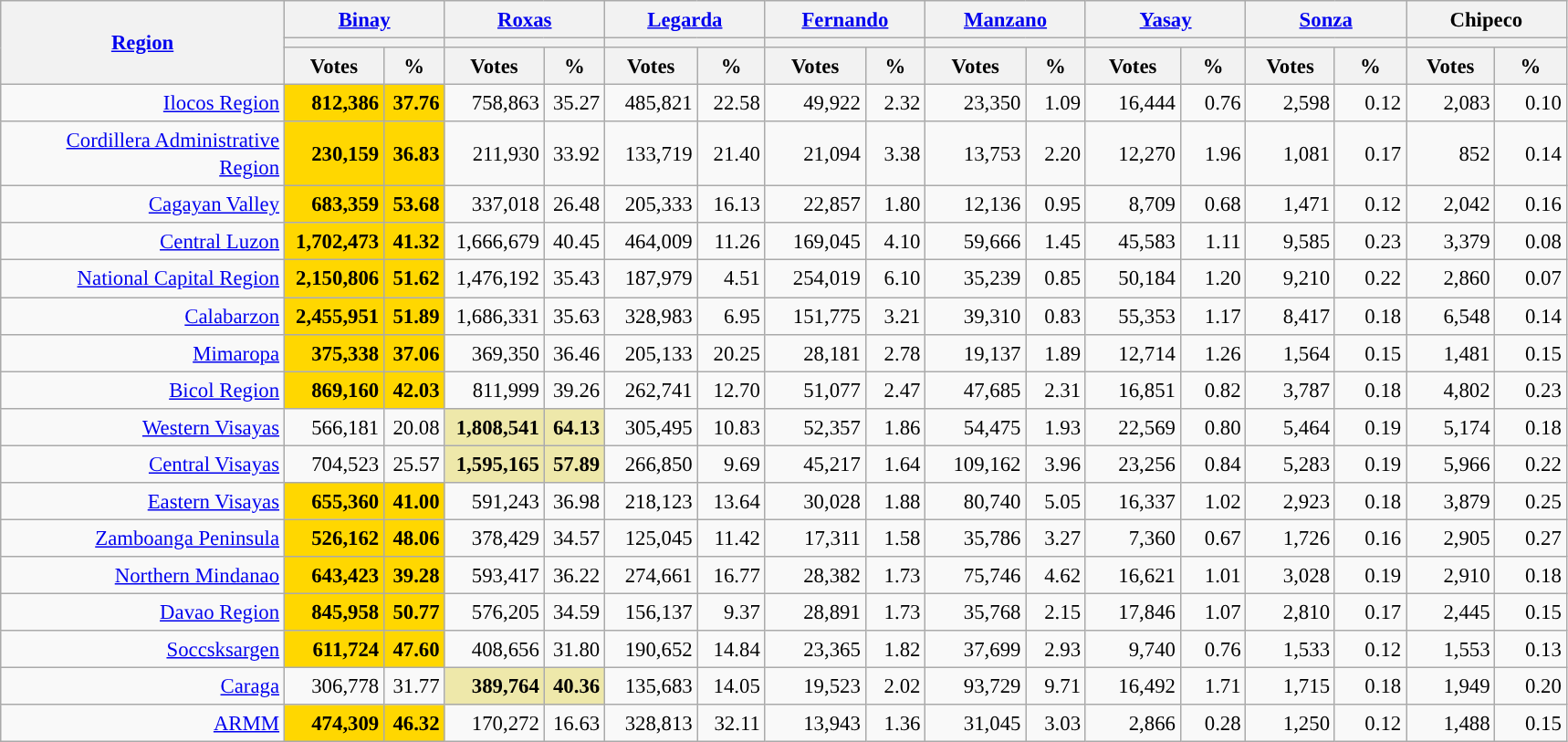<table class="wikitable sortable collapsible collapsed" style="text-align:right; font-size:95%; line-height:20px;">
<tr>
<th width="200" rowspan="3"><a href='#'>Region</a></th>
<th width="110" colspan="2"><a href='#'>Binay</a></th>
<th width="110" colspan="2"><a href='#'>Roxas</a></th>
<th width="110" colspan="2"><a href='#'>Legarda</a></th>
<th width="110" colspan="2"><a href='#'>Fernando</a></th>
<th width="110" colspan="2"><a href='#'>Manzano</a></th>
<th width="110" colspan="2"><a href='#'>Yasay</a></th>
<th width="110" colspan="2"><a href='#'>Sonza</a></th>
<th width="110" colspan="2">Chipeco</th>
</tr>
<tr>
<th colspan="2" style="background:"></th>
<th colspan="2" style="background:"></th>
<th colspan="2" style="background:"></th>
<th colspan="2" style="background:"></th>
<th colspan="2" style="background:"></th>
<th colspan="2" style="background:"></th>
<th colspan="2" style="background:"></th>
<th colspan="2" style="background:"></th>
</tr>
<tr>
<th>Votes</th>
<th>%</th>
<th>Votes</th>
<th>%</th>
<th>Votes</th>
<th>%</th>
<th>Votes</th>
<th>%</th>
<th>Votes</th>
<th>%</th>
<th>Votes</th>
<th>%</th>
<th>Votes</th>
<th>%</th>
<th>Votes</th>
<th>%</th>
</tr>
<tr>
<td><a href='#'>Ilocos Region</a></td>
<td style="background:#FFD700;"><strong>812,386</strong></td>
<td style="background:#FFD700;"><strong>37.76</strong></td>
<td>758,863</td>
<td>35.27</td>
<td>485,821</td>
<td>22.58</td>
<td>49,922</td>
<td>2.32</td>
<td>23,350</td>
<td>1.09</td>
<td>16,444</td>
<td>0.76</td>
<td>2,598</td>
<td>0.12</td>
<td>2,083</td>
<td>0.10</td>
</tr>
<tr>
<td><a href='#'>Cordillera Administrative Region</a></td>
<td style="background:#FFD700;"><strong>230,159</strong></td>
<td style="background:#FFD700;"><strong>36.83</strong></td>
<td>211,930</td>
<td>33.92</td>
<td>133,719</td>
<td>21.40</td>
<td>21,094</td>
<td>3.38</td>
<td>13,753</td>
<td>2.20</td>
<td>12,270</td>
<td>1.96</td>
<td>1,081</td>
<td>0.17</td>
<td>852</td>
<td>0.14</td>
</tr>
<tr>
<td><a href='#'>Cagayan Valley</a></td>
<td style="background:#FFD700;"><strong>683,359</strong></td>
<td style="background:#FFD700;"><strong>53.68</strong></td>
<td>337,018</td>
<td>26.48</td>
<td>205,333</td>
<td>16.13</td>
<td>22,857</td>
<td>1.80</td>
<td>12,136</td>
<td>0.95</td>
<td>8,709</td>
<td>0.68</td>
<td>1,471</td>
<td>0.12</td>
<td>2,042</td>
<td>0.16</td>
</tr>
<tr>
<td><a href='#'>Central Luzon</a></td>
<td style="background:#FFD700;"><strong>1,702,473</strong></td>
<td style="background:#FFD700;"><strong>41.32</strong></td>
<td>1,666,679</td>
<td>40.45</td>
<td>464,009</td>
<td>11.26</td>
<td>169,045</td>
<td>4.10</td>
<td>59,666</td>
<td>1.45</td>
<td>45,583</td>
<td>1.11</td>
<td>9,585</td>
<td>0.23</td>
<td>3,379</td>
<td>0.08</td>
</tr>
<tr>
<td><a href='#'>National Capital Region</a></td>
<td style="background:#FFD700;"><strong>2,150,806</strong></td>
<td style="background:#FFD700;"><strong>51.62</strong></td>
<td>1,476,192</td>
<td>35.43</td>
<td>187,979</td>
<td>4.51</td>
<td>254,019</td>
<td>6.10</td>
<td>35,239</td>
<td>0.85</td>
<td>50,184</td>
<td>1.20</td>
<td>9,210</td>
<td>0.22</td>
<td>2,860</td>
<td>0.07</td>
</tr>
<tr>
<td><a href='#'>Calabarzon</a></td>
<td style="background:#FFD700;"><strong>2,455,951</strong></td>
<td style="background:#FFD700;"><strong>51.89</strong></td>
<td>1,686,331</td>
<td>35.63</td>
<td>328,983</td>
<td>6.95</td>
<td>151,775</td>
<td>3.21</td>
<td>39,310</td>
<td>0.83</td>
<td>55,353</td>
<td>1.17</td>
<td>8,417</td>
<td>0.18</td>
<td>6,548</td>
<td>0.14</td>
</tr>
<tr>
<td><a href='#'>Mimaropa</a></td>
<td style="background:#FFD700;"><strong>375,338</strong></td>
<td style="background:#FFD700;"><strong>37.06</strong></td>
<td>369,350</td>
<td>36.46</td>
<td>205,133</td>
<td>20.25</td>
<td>28,181</td>
<td>2.78</td>
<td>19,137</td>
<td>1.89</td>
<td>12,714</td>
<td>1.26</td>
<td>1,564</td>
<td>0.15</td>
<td>1,481</td>
<td>0.15</td>
</tr>
<tr>
<td><a href='#'>Bicol Region</a></td>
<td style="background:#FFD700;"><strong>869,160</strong></td>
<td style="background:#FFD700;"><strong>42.03</strong></td>
<td>811,999</td>
<td>39.26</td>
<td>262,741</td>
<td>12.70</td>
<td>51,077</td>
<td>2.47</td>
<td>47,685</td>
<td>2.31</td>
<td>16,851</td>
<td>0.82</td>
<td>3,787</td>
<td>0.18</td>
<td>4,802</td>
<td>0.23</td>
</tr>
<tr>
<td><a href='#'>Western Visayas</a></td>
<td>566,181</td>
<td>20.08</td>
<td style="background:#EEE8AA;"><strong>1,808,541</strong></td>
<td style="background:#EEE8AA;"><strong>64.13</strong></td>
<td>305,495</td>
<td>10.83</td>
<td>52,357</td>
<td>1.86</td>
<td>54,475</td>
<td>1.93</td>
<td>22,569</td>
<td>0.80</td>
<td>5,464</td>
<td>0.19</td>
<td>5,174</td>
<td>0.18</td>
</tr>
<tr>
<td><a href='#'>Central Visayas</a></td>
<td>704,523</td>
<td>25.57</td>
<td style="background:#EEE8AA;"><strong>1,595,165</strong></td>
<td style="background:#EEE8AA;"><strong>57.89</strong></td>
<td>266,850</td>
<td>9.69</td>
<td>45,217</td>
<td>1.64</td>
<td>109,162</td>
<td>3.96</td>
<td>23,256</td>
<td>0.84</td>
<td>5,283</td>
<td>0.19</td>
<td>5,966</td>
<td>0.22</td>
</tr>
<tr>
<td><a href='#'>Eastern Visayas</a></td>
<td style="background:#FFD700;"><strong>655,360</strong></td>
<td style="background:#FFD700;"><strong>41.00</strong></td>
<td>591,243</td>
<td>36.98</td>
<td>218,123</td>
<td>13.64</td>
<td>30,028</td>
<td>1.88</td>
<td>80,740</td>
<td>5.05</td>
<td>16,337</td>
<td>1.02</td>
<td>2,923</td>
<td>0.18</td>
<td>3,879</td>
<td>0.25</td>
</tr>
<tr>
<td><a href='#'>Zamboanga Peninsula</a></td>
<td style="background:#FFD700;"><strong>526,162</strong></td>
<td style="background:#FFD700;"><strong>48.06</strong></td>
<td>378,429</td>
<td>34.57</td>
<td>125,045</td>
<td>11.42</td>
<td>17,311</td>
<td>1.58</td>
<td>35,786</td>
<td>3.27</td>
<td>7,360</td>
<td>0.67</td>
<td>1,726</td>
<td>0.16</td>
<td>2,905</td>
<td>0.27</td>
</tr>
<tr>
<td><a href='#'>Northern Mindanao</a></td>
<td style="background:#FFD700;"><strong>643,423</strong></td>
<td style="background:#FFD700;"><strong>39.28</strong></td>
<td>593,417</td>
<td>36.22</td>
<td>274,661</td>
<td>16.77</td>
<td>28,382</td>
<td>1.73</td>
<td>75,746</td>
<td>4.62</td>
<td>16,621</td>
<td>1.01</td>
<td>3,028</td>
<td>0.19</td>
<td>2,910</td>
<td>0.18</td>
</tr>
<tr>
<td><a href='#'>Davao Region</a></td>
<td style="background:#FFD700;"><strong>845,958</strong></td>
<td style="background:#FFD700;"><strong>50.77</strong></td>
<td>576,205</td>
<td>34.59</td>
<td>156,137</td>
<td>9.37</td>
<td>28,891</td>
<td>1.73</td>
<td>35,768</td>
<td>2.15</td>
<td>17,846</td>
<td>1.07</td>
<td>2,810</td>
<td>0.17</td>
<td>2,445</td>
<td>0.15</td>
</tr>
<tr>
<td><a href='#'>Soccsksargen</a></td>
<td style="background:#FFD700;"><strong>611,724</strong></td>
<td style="background:#FFD700;"><strong>47.60</strong></td>
<td>408,656</td>
<td>31.80</td>
<td>190,652</td>
<td>14.84</td>
<td>23,365</td>
<td>1.82</td>
<td>37,699</td>
<td>2.93</td>
<td>9,740</td>
<td>0.76</td>
<td>1,533</td>
<td>0.12</td>
<td>1,553</td>
<td>0.13</td>
</tr>
<tr>
<td><a href='#'>Caraga</a></td>
<td>306,778</td>
<td>31.77</td>
<td style="background:#EEE8AA;"><strong>389,764</strong></td>
<td style="background:#EEE8AA;"><strong>40.36</strong></td>
<td>135,683</td>
<td>14.05</td>
<td>19,523</td>
<td>2.02</td>
<td>93,729</td>
<td>9.71</td>
<td>16,492</td>
<td>1.71</td>
<td>1,715</td>
<td>0.18</td>
<td>1,949</td>
<td>0.20</td>
</tr>
<tr>
<td><a href='#'>ARMM</a></td>
<td style="background:#FFD700;"><strong>474,309</strong></td>
<td style="background:#FFD700;"><strong>46.32</strong></td>
<td>170,272</td>
<td>16.63</td>
<td>328,813</td>
<td>32.11</td>
<td>13,943</td>
<td>1.36</td>
<td>31,045</td>
<td>3.03</td>
<td>2,866</td>
<td>0.28</td>
<td>1,250</td>
<td>0.12</td>
<td>1,488</td>
<td>0.15</td>
</tr>
</table>
